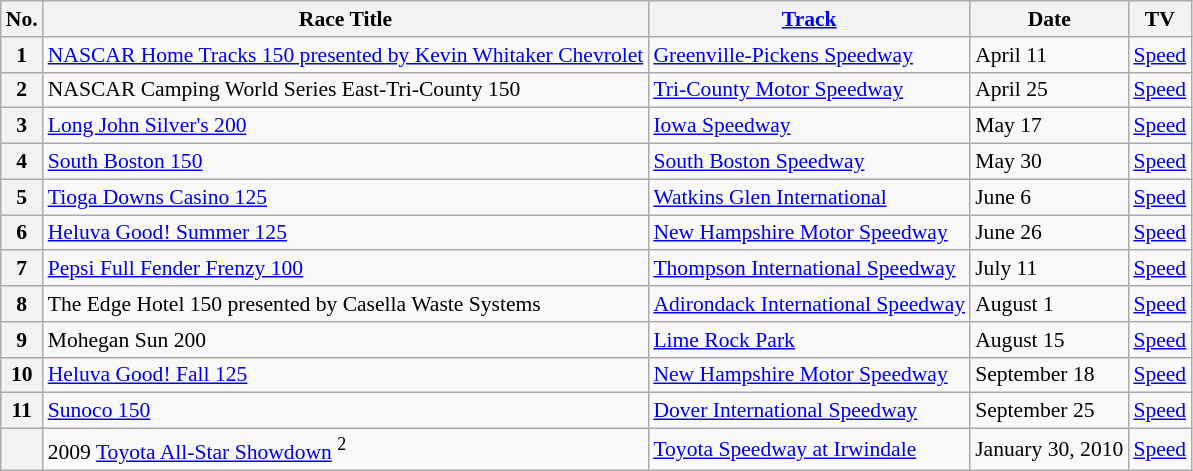<table class="wikitable" style="font-size: 90%;">
<tr>
<th>No.</th>
<th>Race Title</th>
<th><a href='#'>Track</a></th>
<th>Date</th>
<th>TV</th>
</tr>
<tr>
<th>1</th>
<td><a href='#'>NASCAR Home Tracks 150 presented by Kevin Whitaker Chevrolet</a></td>
<td><a href='#'>Greenville-Pickens Speedway</a></td>
<td>April 11</td>
<td><a href='#'>Speed</a></td>
</tr>
<tr>
<th>2</th>
<td>NASCAR Camping World Series East-Tri-County 150</td>
<td><a href='#'>Tri-County Motor Speedway</a></td>
<td>April 25</td>
<td><a href='#'>Speed</a></td>
</tr>
<tr>
<th>3</th>
<td><a href='#'>Long John Silver's 200</a></td>
<td><a href='#'>Iowa Speedway</a></td>
<td>May 17</td>
<td><a href='#'>Speed</a></td>
</tr>
<tr>
<th>4</th>
<td><a href='#'>South Boston 150</a></td>
<td><a href='#'>South Boston Speedway</a></td>
<td>May 30</td>
<td><a href='#'>Speed</a></td>
</tr>
<tr>
<th>5</th>
<td><a href='#'>Tioga Downs Casino 125</a></td>
<td><a href='#'>Watkins Glen International</a></td>
<td>June 6</td>
<td><a href='#'>Speed</a></td>
</tr>
<tr>
<th>6</th>
<td><a href='#'>Heluva Good! Summer 125</a></td>
<td><a href='#'>New Hampshire Motor Speedway</a></td>
<td>June 26</td>
<td><a href='#'>Speed</a></td>
</tr>
<tr>
<th>7</th>
<td><a href='#'>Pepsi Full Fender Frenzy 100</a></td>
<td><a href='#'>Thompson International Speedway</a></td>
<td>July 11</td>
<td><a href='#'>Speed</a></td>
</tr>
<tr>
<th>8</th>
<td>The Edge Hotel 150 presented by Casella Waste Systems</td>
<td><a href='#'>Adirondack International Speedway</a></td>
<td>August 1</td>
<td><a href='#'>Speed</a></td>
</tr>
<tr>
<th>9</th>
<td>Mohegan Sun 200</td>
<td><a href='#'>Lime Rock Park</a></td>
<td>August 15</td>
<td><a href='#'>Speed</a></td>
</tr>
<tr>
<th>10</th>
<td><a href='#'>Heluva Good! Fall 125</a></td>
<td><a href='#'>New Hampshire Motor Speedway</a></td>
<td>September 18</td>
<td><a href='#'>Speed</a></td>
</tr>
<tr>
<th>11</th>
<td><a href='#'>Sunoco 150</a></td>
<td><a href='#'>Dover International Speedway</a></td>
<td>September 25</td>
<td><a href='#'>Speed</a></td>
</tr>
<tr>
<th></th>
<td>2009 <a href='#'>Toyota All-Star Showdown</a> <sup>2</sup></td>
<td><a href='#'>Toyota Speedway at Irwindale</a></td>
<td>January 30, 2010</td>
<td><a href='#'>Speed</a></td>
</tr>
</table>
